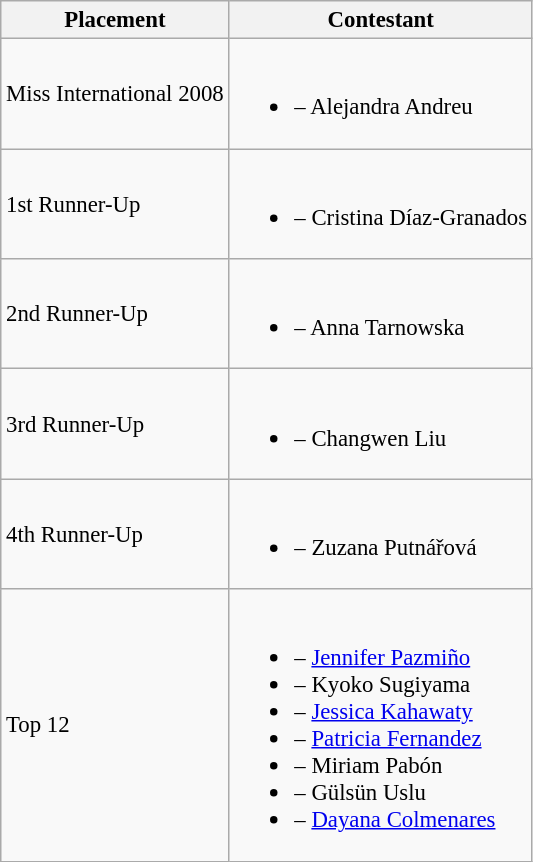<table class="wikitable sortable" style="font-size:95%;">
<tr>
<th>Placement</th>
<th>Contestant</th>
</tr>
<tr>
<td>Miss International 2008</td>
<td><br><ul><li> – Alejandra Andreu</li></ul></td>
</tr>
<tr>
<td>1st Runner-Up</td>
<td><br><ul><li> – Cristina Díaz-Granados</li></ul></td>
</tr>
<tr>
<td>2nd Runner-Up</td>
<td><br><ul><li> – Anna Tarnowska</li></ul></td>
</tr>
<tr>
<td>3rd Runner-Up</td>
<td><br><ul><li> – Changwen Liu</li></ul></td>
</tr>
<tr>
<td>4th Runner-Up</td>
<td><br><ul><li> – Zuzana Putnářová</li></ul></td>
</tr>
<tr>
<td>Top 12</td>
<td><br><ul><li> – <a href='#'>Jennifer Pazmiño</a></li><li> – Kyoko Sugiyama</li><li> – <a href='#'>Jessica Kahawaty</a></li><li> – <a href='#'>Patricia Fernandez</a></li><li> – Miriam Pabón</li><li> – Gülsün Uslu</li><li> – <a href='#'>Dayana Colmenares</a></li></ul></td>
</tr>
</table>
